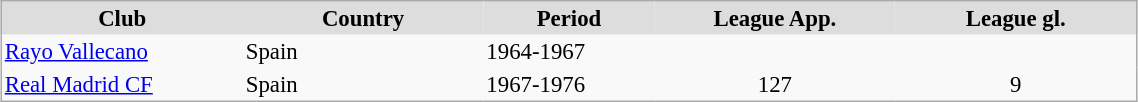<table align=center cellpadding="2" cellspacing="0" style="background: #F9F9F9; border: 1px #aaa solid; border-collapse: collapse; font-size: 95%;" width=60%>
<tr bgcolor=#DDDDDD style="color:black;">
<th width="100">Club</th>
<th width="100">Country</th>
<th width="70">Period</th>
<th width="100">League App.</th>
<th width="100">League gl.</th>
</tr>
<tr>
<td><a href='#'>Rayo Vallecano</a></td>
<td> Spain</td>
<td>1964-1967</td>
<td align=center></td>
<td align=center></td>
</tr>
<tr>
<td><a href='#'>Real Madrid CF</a></td>
<td> Spain</td>
<td>1967-1976</td>
<td align=center>127</td>
<td align=center>9</td>
</tr>
</table>
